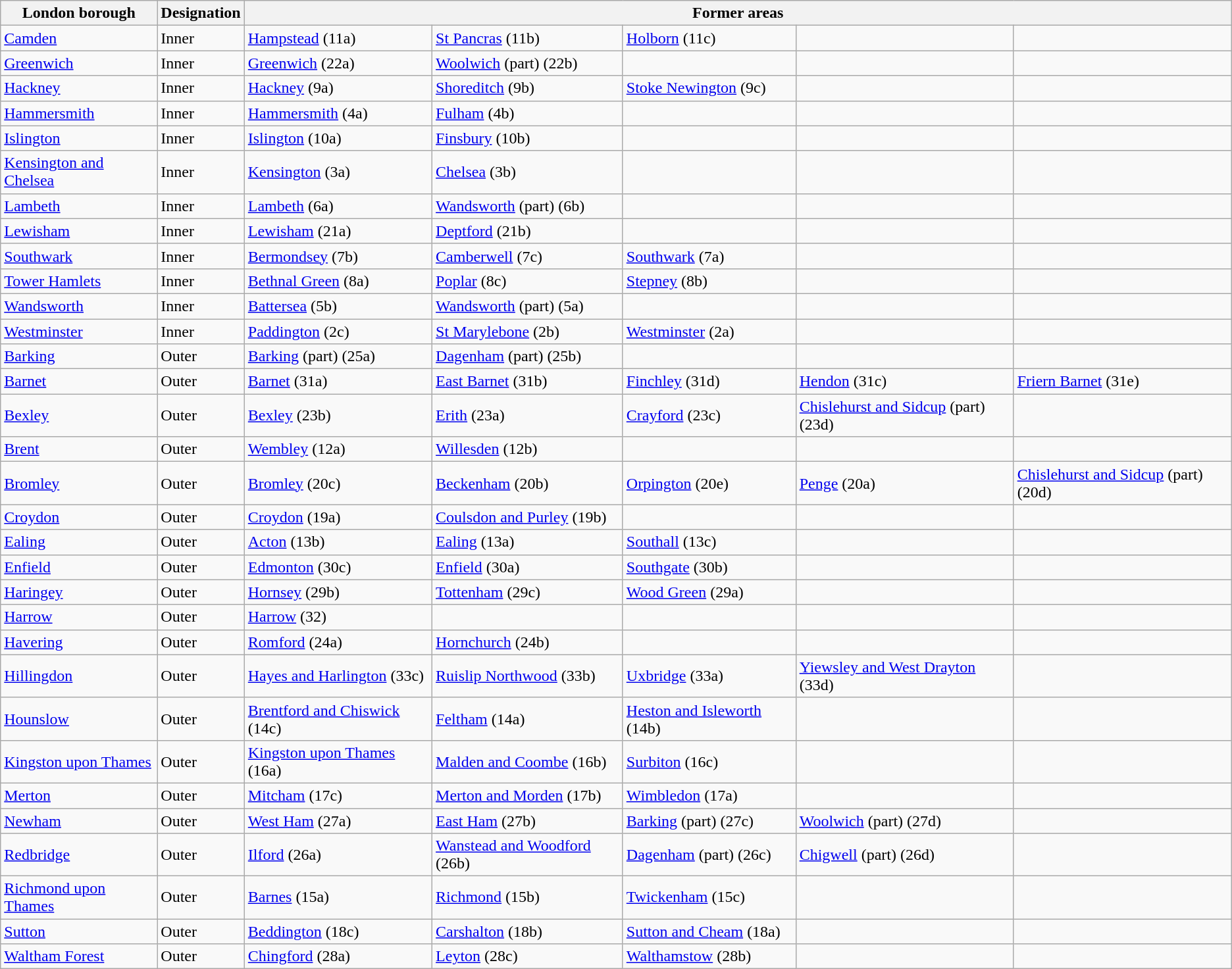<table class="wikitable sortable">
<tr>
<th>London borough</th>
<th>Designation</th>
<th colspan="5" class="unsortable">Former areas</th>
</tr>
<tr>
<td><a href='#'>Camden</a></td>
<td>Inner</td>
<td><a href='#'>Hampstead</a> (11a)</td>
<td><a href='#'>St Pancras</a> (11b)</td>
<td><a href='#'>Holborn</a> (11c)</td>
<td></td>
<td></td>
</tr>
<tr>
<td><a href='#'>Greenwich</a></td>
<td>Inner</td>
<td><a href='#'>Greenwich</a> (22a)</td>
<td><a href='#'>Woolwich</a> (part) (22b)</td>
<td></td>
<td></td>
<td></td>
</tr>
<tr>
<td><a href='#'>Hackney</a></td>
<td>Inner</td>
<td><a href='#'>Hackney</a> (9a)</td>
<td><a href='#'>Shoreditch</a> (9b)</td>
<td><a href='#'>Stoke Newington</a> (9c)</td>
<td></td>
<td></td>
</tr>
<tr>
<td><a href='#'>Hammersmith</a></td>
<td>Inner</td>
<td><a href='#'>Hammersmith</a> (4a)</td>
<td><a href='#'>Fulham</a> (4b)</td>
<td></td>
<td></td>
<td></td>
</tr>
<tr>
<td><a href='#'>Islington</a></td>
<td>Inner</td>
<td><a href='#'>Islington</a> (10a)</td>
<td><a href='#'>Finsbury</a> (10b)</td>
<td></td>
<td></td>
<td></td>
</tr>
<tr>
<td><a href='#'>Kensington and Chelsea</a></td>
<td>Inner</td>
<td><a href='#'>Kensington</a> (3a)</td>
<td><a href='#'>Chelsea</a> (3b)</td>
<td></td>
<td></td>
<td></td>
</tr>
<tr>
<td><a href='#'>Lambeth</a></td>
<td>Inner</td>
<td><a href='#'>Lambeth</a> (6a)</td>
<td><a href='#'>Wandsworth</a> (part) (6b)</td>
<td></td>
<td></td>
<td></td>
</tr>
<tr>
<td><a href='#'>Lewisham</a></td>
<td>Inner</td>
<td><a href='#'>Lewisham</a> (21a)</td>
<td><a href='#'>Deptford</a> (21b)</td>
<td></td>
<td></td>
<td></td>
</tr>
<tr>
<td><a href='#'>Southwark</a></td>
<td>Inner</td>
<td><a href='#'>Bermondsey</a> (7b)</td>
<td><a href='#'>Camberwell</a> (7c)</td>
<td><a href='#'>Southwark</a> (7a)</td>
<td></td>
<td></td>
</tr>
<tr>
<td><a href='#'>Tower Hamlets</a></td>
<td>Inner</td>
<td><a href='#'>Bethnal Green</a> (8a)</td>
<td><a href='#'>Poplar</a> (8c)</td>
<td><a href='#'>Stepney</a> (8b)</td>
<td></td>
<td></td>
</tr>
<tr>
<td><a href='#'>Wandsworth</a></td>
<td>Inner</td>
<td><a href='#'>Battersea</a> (5b)</td>
<td><a href='#'>Wandsworth</a> (part) (5a)</td>
<td></td>
<td></td>
<td></td>
</tr>
<tr>
<td><a href='#'>Westminster</a></td>
<td>Inner</td>
<td><a href='#'>Paddington</a> (2c)</td>
<td><a href='#'>St Marylebone</a> (2b)</td>
<td><a href='#'>Westminster</a> (2a)</td>
<td></td>
<td></td>
</tr>
<tr>
<td><a href='#'>Barking</a></td>
<td>Outer</td>
<td><a href='#'>Barking</a> (part) (25a)</td>
<td><a href='#'>Dagenham</a> (part) (25b)</td>
<td></td>
<td></td>
<td></td>
</tr>
<tr>
<td><a href='#'>Barnet</a></td>
<td>Outer</td>
<td><a href='#'>Barnet</a> (31a)</td>
<td><a href='#'>East Barnet</a> (31b)</td>
<td><a href='#'>Finchley</a> (31d)</td>
<td><a href='#'>Hendon</a> (31c)</td>
<td><a href='#'>Friern Barnet</a> (31e)</td>
</tr>
<tr>
<td><a href='#'>Bexley</a></td>
<td>Outer</td>
<td><a href='#'>Bexley</a> (23b)</td>
<td><a href='#'>Erith</a> (23a)</td>
<td><a href='#'>Crayford</a> (23c)</td>
<td><a href='#'>Chislehurst and Sidcup</a> (part) (23d)</td>
<td></td>
</tr>
<tr>
<td><a href='#'>Brent</a></td>
<td>Outer</td>
<td><a href='#'>Wembley</a> (12a)</td>
<td><a href='#'>Willesden</a> (12b)</td>
<td></td>
<td></td>
<td></td>
</tr>
<tr>
<td><a href='#'>Bromley</a></td>
<td>Outer</td>
<td><a href='#'>Bromley</a> (20c)</td>
<td><a href='#'>Beckenham</a> (20b)</td>
<td><a href='#'>Orpington</a> (20e)</td>
<td><a href='#'>Penge</a> (20a)</td>
<td><a href='#'>Chislehurst and Sidcup</a> (part) (20d)</td>
</tr>
<tr>
<td><a href='#'>Croydon</a></td>
<td>Outer</td>
<td><a href='#'>Croydon</a> (19a)</td>
<td><a href='#'>Coulsdon and Purley</a> (19b)</td>
<td></td>
<td></td>
<td></td>
</tr>
<tr>
<td><a href='#'>Ealing</a></td>
<td>Outer</td>
<td><a href='#'>Acton</a> (13b)</td>
<td><a href='#'>Ealing</a> (13a)</td>
<td><a href='#'>Southall</a> (13c)</td>
<td></td>
<td></td>
</tr>
<tr>
<td><a href='#'>Enfield</a></td>
<td>Outer</td>
<td><a href='#'>Edmonton</a> (30c)</td>
<td><a href='#'>Enfield</a> (30a)</td>
<td><a href='#'>Southgate</a> (30b)</td>
<td></td>
<td></td>
</tr>
<tr>
<td><a href='#'>Haringey</a></td>
<td>Outer</td>
<td><a href='#'>Hornsey</a> (29b)</td>
<td><a href='#'>Tottenham</a> (29c)</td>
<td><a href='#'>Wood Green</a> (29a)</td>
<td></td>
<td></td>
</tr>
<tr>
<td><a href='#'>Harrow</a></td>
<td>Outer</td>
<td><a href='#'>Harrow</a> (32)</td>
<td></td>
<td></td>
<td></td>
<td></td>
</tr>
<tr>
<td><a href='#'>Havering</a></td>
<td>Outer</td>
<td><a href='#'>Romford</a> (24a)</td>
<td><a href='#'>Hornchurch</a> (24b)</td>
<td></td>
<td></td>
<td></td>
</tr>
<tr>
<td><a href='#'>Hillingdon</a></td>
<td>Outer</td>
<td><a href='#'>Hayes and Harlington</a> (33c)</td>
<td><a href='#'>Ruislip Northwood</a> (33b)</td>
<td><a href='#'>Uxbridge</a> (33a)</td>
<td><a href='#'>Yiewsley and West Drayton</a> (33d)</td>
<td></td>
</tr>
<tr>
<td><a href='#'>Hounslow</a></td>
<td>Outer</td>
<td><a href='#'>Brentford and Chiswick</a> (14c)</td>
<td><a href='#'>Feltham</a> (14a)</td>
<td><a href='#'>Heston and Isleworth</a> (14b)</td>
<td></td>
<td></td>
</tr>
<tr>
<td><a href='#'>Kingston upon Thames</a></td>
<td>Outer</td>
<td><a href='#'>Kingston upon Thames</a> (16a)</td>
<td><a href='#'>Malden and Coombe</a> (16b)</td>
<td><a href='#'>Surbiton</a> (16c)</td>
<td></td>
<td></td>
</tr>
<tr>
<td><a href='#'>Merton</a></td>
<td>Outer</td>
<td><a href='#'>Mitcham</a> (17c)</td>
<td><a href='#'>Merton and Morden</a> (17b)</td>
<td><a href='#'>Wimbledon</a> (17a)</td>
<td></td>
<td></td>
</tr>
<tr>
<td><a href='#'>Newham</a></td>
<td>Outer</td>
<td><a href='#'>West Ham</a> (27a)</td>
<td><a href='#'>East Ham</a> (27b)</td>
<td><a href='#'>Barking</a> (part) (27c)</td>
<td><a href='#'>Woolwich</a> (part) (27d)</td>
<td></td>
</tr>
<tr>
<td><a href='#'>Redbridge</a></td>
<td>Outer</td>
<td><a href='#'>Ilford</a> (26a)</td>
<td><a href='#'>Wanstead and Woodford</a> (26b)</td>
<td><a href='#'>Dagenham</a> (part) (26c)</td>
<td><a href='#'>Chigwell</a> (part) (26d)</td>
<td></td>
</tr>
<tr>
<td><a href='#'>Richmond upon Thames</a></td>
<td>Outer</td>
<td><a href='#'>Barnes</a> (15a)</td>
<td><a href='#'>Richmond</a> (15b)</td>
<td><a href='#'>Twickenham</a> (15c)</td>
<td></td>
<td></td>
</tr>
<tr>
<td><a href='#'>Sutton</a></td>
<td>Outer</td>
<td><a href='#'>Beddington</a> (18c)</td>
<td><a href='#'>Carshalton</a> (18b)</td>
<td><a href='#'>Sutton and Cheam</a> (18a)</td>
<td></td>
<td></td>
</tr>
<tr>
<td><a href='#'>Waltham Forest</a></td>
<td>Outer</td>
<td><a href='#'>Chingford</a> (28a)</td>
<td><a href='#'>Leyton</a> (28c)</td>
<td><a href='#'>Walthamstow</a> (28b)</td>
<td></td>
<td></td>
</tr>
</table>
